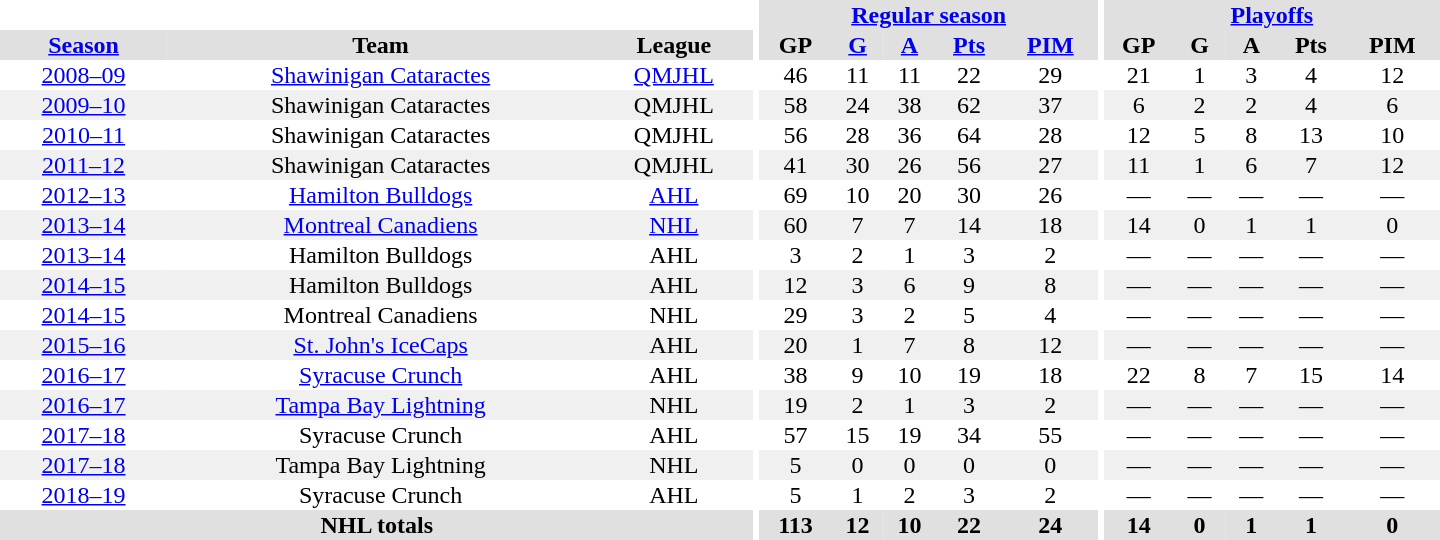<table border="0" cellpadding="1" cellspacing="0" style="text-align:center; width:60em">
<tr bgcolor="#e0e0e0">
<th colspan="3" bgcolor="#ffffff"></th>
<th rowspan="99" bgcolor="#ffffff"></th>
<th colspan="5"><a href='#'>Regular season</a></th>
<th rowspan="99" bgcolor="#ffffff"></th>
<th colspan="5"><a href='#'>Playoffs</a></th>
</tr>
<tr bgcolor="#e0e0e0">
<th><a href='#'>Season</a></th>
<th>Team</th>
<th>League</th>
<th>GP</th>
<th><a href='#'>G</a></th>
<th><a href='#'>A</a></th>
<th><a href='#'>Pts</a></th>
<th><a href='#'>PIM</a></th>
<th>GP</th>
<th>G</th>
<th>A</th>
<th>Pts</th>
<th>PIM</th>
</tr>
<tr ALIGN="center">
<td><a href='#'>2008–09</a></td>
<td><a href='#'>Shawinigan Cataractes</a></td>
<td><a href='#'>QMJHL</a></td>
<td>46</td>
<td>11</td>
<td>11</td>
<td>22</td>
<td>29</td>
<td>21</td>
<td>1</td>
<td>3</td>
<td>4</td>
<td>12</td>
</tr>
<tr ALIGN="center" bgcolor="#f0f0f0">
<td><a href='#'>2009–10</a></td>
<td>Shawinigan Cataractes</td>
<td>QMJHL</td>
<td>58</td>
<td>24</td>
<td>38</td>
<td>62</td>
<td>37</td>
<td>6</td>
<td>2</td>
<td>2</td>
<td>4</td>
<td>6</td>
</tr>
<tr ALIGN="center">
<td><a href='#'>2010–11</a></td>
<td>Shawinigan Cataractes</td>
<td>QMJHL</td>
<td>56</td>
<td>28</td>
<td>36</td>
<td>64</td>
<td>28</td>
<td>12</td>
<td>5</td>
<td>8</td>
<td>13</td>
<td>10</td>
</tr>
<tr ALIGN="center" bgcolor="#f0f0f0">
<td><a href='#'>2011–12</a></td>
<td>Shawinigan Cataractes</td>
<td>QMJHL</td>
<td>41</td>
<td>30</td>
<td>26</td>
<td>56</td>
<td>27</td>
<td>11</td>
<td>1</td>
<td>6</td>
<td>7</td>
<td>12</td>
</tr>
<tr ALIGN="center">
<td><a href='#'>2012–13</a></td>
<td><a href='#'>Hamilton Bulldogs</a></td>
<td><a href='#'>AHL</a></td>
<td>69</td>
<td>10</td>
<td>20</td>
<td>30</td>
<td>26</td>
<td>—</td>
<td>—</td>
<td>—</td>
<td>—</td>
<td>—</td>
</tr>
<tr ALIGN="center" bgcolor="#f0f0f0">
<td><a href='#'>2013–14</a></td>
<td><a href='#'>Montreal Canadiens</a></td>
<td><a href='#'>NHL</a></td>
<td>60</td>
<td>7</td>
<td>7</td>
<td>14</td>
<td>18</td>
<td>14</td>
<td>0</td>
<td>1</td>
<td>1</td>
<td>0</td>
</tr>
<tr ALIGN="center">
<td><a href='#'>2013–14</a></td>
<td>Hamilton Bulldogs</td>
<td>AHL</td>
<td>3</td>
<td>2</td>
<td>1</td>
<td>3</td>
<td>2</td>
<td>—</td>
<td>—</td>
<td>—</td>
<td>—</td>
<td>—</td>
</tr>
<tr ALIGN="center" bgcolor="#f0f0f0">
<td><a href='#'>2014–15</a></td>
<td>Hamilton Bulldogs</td>
<td>AHL</td>
<td>12</td>
<td>3</td>
<td>6</td>
<td>9</td>
<td>8</td>
<td>—</td>
<td>—</td>
<td>—</td>
<td>—</td>
<td>—</td>
</tr>
<tr ALIGN="center">
<td><a href='#'>2014–15</a></td>
<td>Montreal Canadiens</td>
<td>NHL</td>
<td>29</td>
<td>3</td>
<td>2</td>
<td>5</td>
<td>4</td>
<td>—</td>
<td>—</td>
<td>—</td>
<td>—</td>
<td>—</td>
</tr>
<tr ALIGN="center" bgcolor="#f0f0f0">
<td><a href='#'>2015–16</a></td>
<td><a href='#'>St. John's IceCaps</a></td>
<td>AHL</td>
<td>20</td>
<td>1</td>
<td>7</td>
<td>8</td>
<td>12</td>
<td>—</td>
<td>—</td>
<td>—</td>
<td>—</td>
<td>—</td>
</tr>
<tr ALIGN="center">
<td><a href='#'>2016–17</a></td>
<td><a href='#'>Syracuse Crunch</a></td>
<td>AHL</td>
<td>38</td>
<td>9</td>
<td>10</td>
<td>19</td>
<td>18</td>
<td>22</td>
<td>8</td>
<td>7</td>
<td>15</td>
<td>14</td>
</tr>
<tr ALIGN="center" bgcolor="#f0f0f0">
<td><a href='#'>2016–17</a></td>
<td><a href='#'>Tampa Bay Lightning</a></td>
<td>NHL</td>
<td>19</td>
<td>2</td>
<td>1</td>
<td>3</td>
<td>2</td>
<td>—</td>
<td>—</td>
<td>—</td>
<td>—</td>
<td>—</td>
</tr>
<tr ALIGN="center">
<td><a href='#'>2017–18</a></td>
<td>Syracuse Crunch</td>
<td>AHL</td>
<td>57</td>
<td>15</td>
<td>19</td>
<td>34</td>
<td>55</td>
<td>—</td>
<td>—</td>
<td>—</td>
<td>—</td>
<td>—</td>
</tr>
<tr ALIGN="center" bgcolor="#f0f0f0">
<td><a href='#'>2017–18</a></td>
<td>Tampa Bay Lightning</td>
<td>NHL</td>
<td>5</td>
<td>0</td>
<td>0</td>
<td>0</td>
<td>0</td>
<td>—</td>
<td>—</td>
<td>—</td>
<td>—</td>
<td>—</td>
</tr>
<tr ALIGN="center">
<td><a href='#'>2018–19</a></td>
<td>Syracuse Crunch</td>
<td>AHL</td>
<td>5</td>
<td>1</td>
<td>2</td>
<td>3</td>
<td>2</td>
<td>—</td>
<td>—</td>
<td>—</td>
<td>—</td>
<td>—</td>
</tr>
<tr bgcolor="#e0e0e0">
<th colspan="3">NHL totals</th>
<th>113</th>
<th>12</th>
<th>10</th>
<th>22</th>
<th>24</th>
<th>14</th>
<th>0</th>
<th>1</th>
<th>1</th>
<th>0</th>
</tr>
</table>
